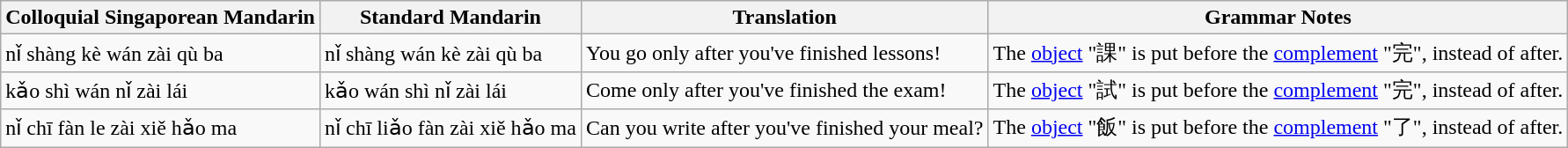<table class=wikitable>
<tr>
<th>Colloquial Singaporean Mandarin</th>
<th>Standard Mandarin</th>
<th>Translation</th>
<th>Grammar Notes</th>
</tr>
<tr>
<td> nǐ shàng kè wán zài qù ba</td>
<td> nǐ shàng wán kè zài qù ba</td>
<td>You go only after you've finished lessons!</td>
<td>The <a href='#'>object</a> "課" is put before the <a href='#'>complement</a> "完", instead of after.</td>
</tr>
<tr>
<td> kǎo shì wán nǐ zài lái</td>
<td> kǎo wán shì nǐ zài lái</td>
<td>Come only after you've finished the exam!</td>
<td>The <a href='#'>object</a> "試" is put before the <a href='#'>complement</a> "完", instead of after.</td>
</tr>
<tr>
<td> nǐ chī fàn le zài xiě hǎo ma</td>
<td> nǐ chī liǎo fàn zài xiě hǎo ma</td>
<td>Can you write after you've finished your meal?</td>
<td>The <a href='#'>object</a> "飯" is put before the <a href='#'>complement</a> "了", instead of after.</td>
</tr>
</table>
